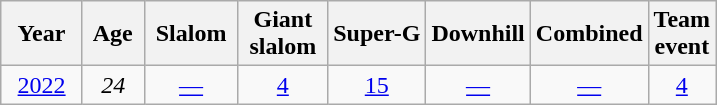<table class=wikitable style="text-align:center">
<tr>
<th>  Year  </th>
<th> Age </th>
<th> Slalom </th>
<th>Giant<br> slalom </th>
<th>Super-G</th>
<th>Downhill</th>
<th>Combined</th>
<th>Team<br>event</th>
</tr>
<tr>
<td><a href='#'>2022</a></td>
<td><em>24</em></td>
<td><a href='#'>—</a></td>
<td><a href='#'>4</a></td>
<td><a href='#'>15</a></td>
<td><a href='#'>—</a></td>
<td><a href='#'>—</a></td>
<td><a href='#'>4</a></td>
</tr>
</table>
